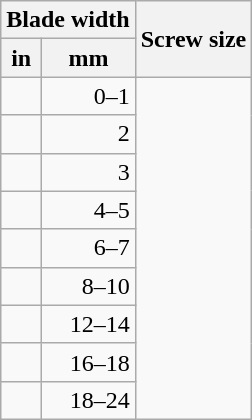<table class="wikitable floatright" style="text-align:right">
<tr>
<th colspan="2">Blade width</th>
<th rowspan="2">Screw size</th>
</tr>
<tr>
<th>in</th>
<th>mm</th>
</tr>
<tr>
<td></td>
<td>0–1</td>
</tr>
<tr>
<td></td>
<td>2</td>
</tr>
<tr>
<td></td>
<td>3</td>
</tr>
<tr>
<td></td>
<td>4–5</td>
</tr>
<tr>
<td></td>
<td>6–7</td>
</tr>
<tr>
<td></td>
<td>8–10</td>
</tr>
<tr>
<td></td>
<td>12–14</td>
</tr>
<tr>
<td></td>
<td>16–18</td>
</tr>
<tr>
<td></td>
<td>18–24</td>
</tr>
</table>
